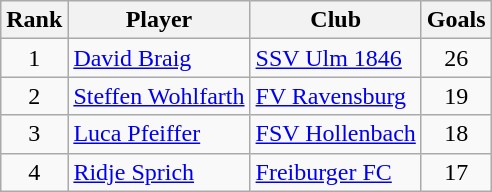<table class="wikitable" style="text-align:center">
<tr>
<th>Rank</th>
<th>Player</th>
<th>Club</th>
<th>Goals</th>
</tr>
<tr>
<td>1</td>
<td align="left"> <a href='#'>David Braig</a></td>
<td align="left"><a href='#'>SSV Ulm 1846</a></td>
<td>26</td>
</tr>
<tr>
<td>2</td>
<td align="left"> <a href='#'>Steffen Wohlfarth</a></td>
<td align="left"><a href='#'>FV Ravensburg</a></td>
<td>19</td>
</tr>
<tr>
<td>3</td>
<td align="left"> <a href='#'>Luca Pfeiffer</a></td>
<td align="left"><a href='#'>FSV Hollenbach</a></td>
<td>18</td>
</tr>
<tr>
<td>4</td>
<td align="left"> <a href='#'>Ridje Sprich</a></td>
<td align="left"><a href='#'>Freiburger FC</a></td>
<td>17</td>
</tr>
</table>
